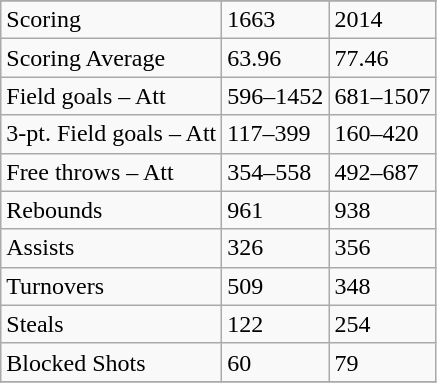<table class="wikitable">
<tr>
</tr>
<tr>
<td>Scoring</td>
<td>1663</td>
<td>2014</td>
</tr>
<tr>
<td>Scoring Average</td>
<td>63.96</td>
<td>77.46</td>
</tr>
<tr>
<td>Field goals – Att</td>
<td>596–1452</td>
<td>681–1507</td>
</tr>
<tr>
<td>3-pt. Field goals – Att</td>
<td>117–399</td>
<td>160–420</td>
</tr>
<tr>
<td>Free throws – Att</td>
<td>354–558</td>
<td>492–687</td>
</tr>
<tr>
<td>Rebounds</td>
<td>961</td>
<td>938</td>
</tr>
<tr>
<td>Assists</td>
<td>326</td>
<td>356</td>
</tr>
<tr>
<td>Turnovers</td>
<td>509</td>
<td>348</td>
</tr>
<tr>
<td>Steals</td>
<td>122</td>
<td>254</td>
</tr>
<tr>
<td>Blocked Shots</td>
<td>60</td>
<td>79</td>
</tr>
<tr>
</tr>
</table>
